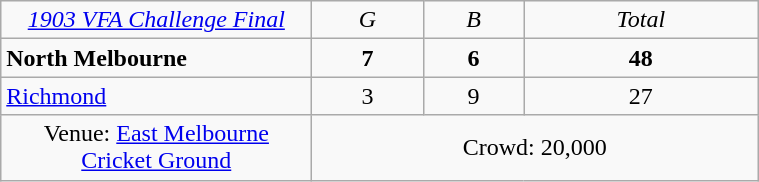<table class="wikitable" style="text-align:center; width:40%">
<tr>
<td width=200><em><a href='#'>1903 VFA Challenge Final</a></em></td>
<td><em>G</em></td>
<td><em>B</em></td>
<td><em>Total</em></td>
</tr>
<tr>
<td style="text-align:left"><strong>North Melbourne</strong></td>
<td><strong>7</strong></td>
<td><strong>6</strong></td>
<td><strong>48</strong></td>
</tr>
<tr>
<td style="text-align:left"><a href='#'>Richmond</a></td>
<td>3</td>
<td>9</td>
<td>27</td>
</tr>
<tr>
<td>Venue: <a href='#'>East Melbourne Cricket Ground</a></td>
<td colspan=3>Crowd: 20,000</td>
</tr>
</table>
